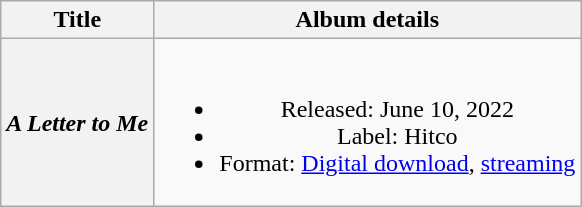<table class="wikitable plainrowheaders" style="text-align:center;">
<tr>
<th scope="col">Title</th>
<th scope="col">Album details</th>
</tr>
<tr>
<th scope="row"><em>A Letter to Me</em></th>
<td><br><ul><li>Released: June 10, 2022</li><li>Label: Hitco</li><li>Format: <a href='#'>Digital download</a>, <a href='#'>streaming</a></li></ul></td>
</tr>
</table>
